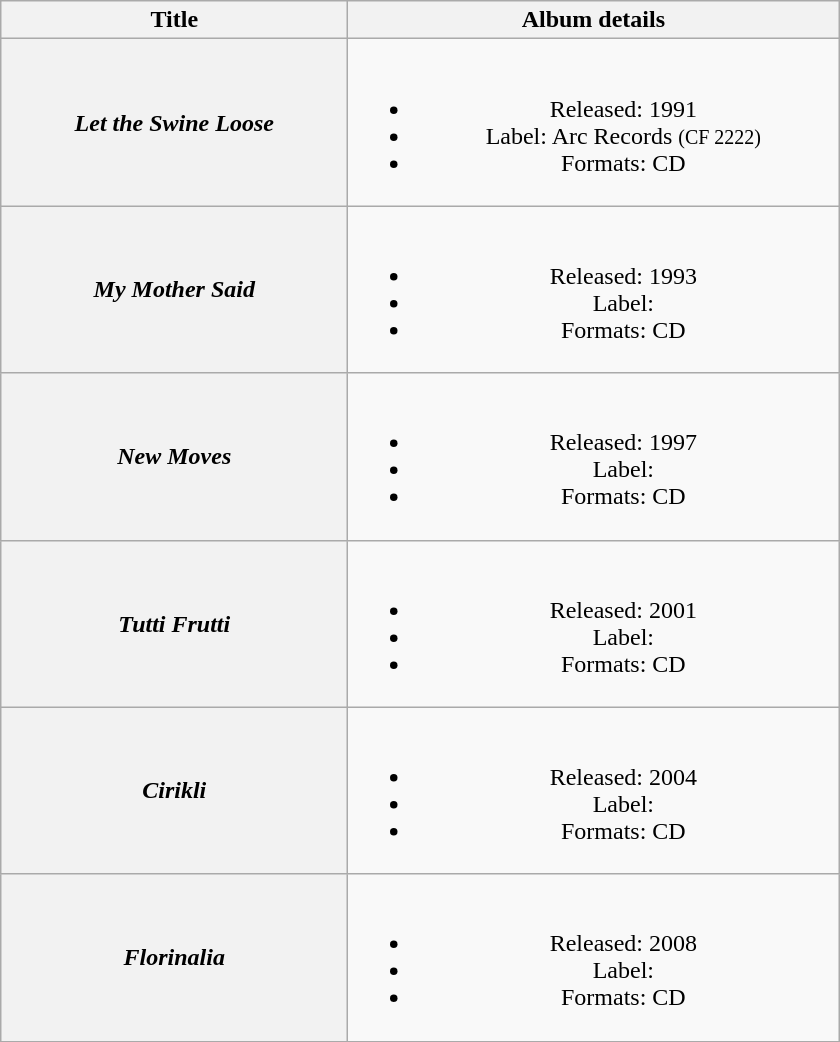<table class="wikitable plainrowheaders" style="text-align:center;">
<tr>
<th scope="col" rowspan="1" style="width:14em;">Title</th>
<th scope="col" rowspan="1" style="width:20em;">Album details</th>
</tr>
<tr>
<th scope="row"><em>Let the Swine Loose</em></th>
<td><br><ul><li>Released: 1991</li><li>Label: Arc Records <small>(CF 2222)</small></li><li>Formats: CD</li></ul></td>
</tr>
<tr>
<th scope="row"><em>My Mother Said</em></th>
<td><br><ul><li>Released: 1993</li><li>Label:</li><li>Formats: CD</li></ul></td>
</tr>
<tr>
<th scope="row"><em>New Moves</em></th>
<td><br><ul><li>Released: 1997</li><li>Label:</li><li>Formats: CD</li></ul></td>
</tr>
<tr>
<th scope="row"><em>Tutti Frutti</em></th>
<td><br><ul><li>Released: 2001</li><li>Label:</li><li>Formats: CD</li></ul></td>
</tr>
<tr>
<th scope="row"><em>Cirikli</em></th>
<td><br><ul><li>Released: 2004</li><li>Label:</li><li>Formats: CD</li></ul></td>
</tr>
<tr>
<th scope="row"><em>Florinalia</em></th>
<td><br><ul><li>Released: 2008</li><li>Label:</li><li>Formats: CD</li></ul></td>
</tr>
<tr>
</tr>
</table>
